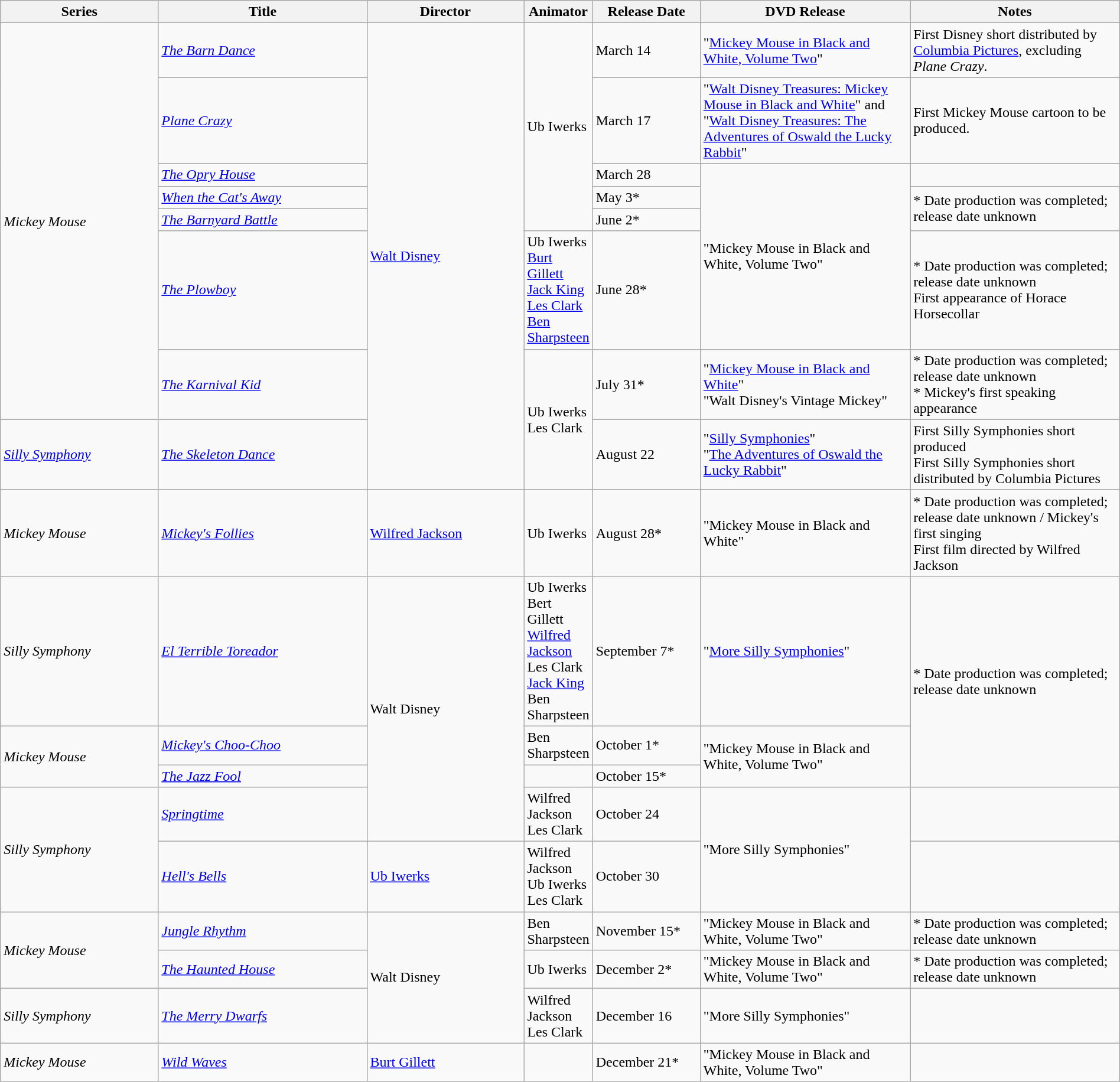<table class="wikitable" style="width:100%;">
<tr>
<th style="width:15%;">Series</th>
<th style="width:20%;">Title</th>
<th style="width:15%;">Director</th>
<th>Animator</th>
<th style="width:10%;">Release Date</th>
<th style="width:20%;">DVD Release</th>
<th style="width:20%;">Notes</th>
</tr>
<tr>
<td rowspan="7"><em>Mickey Mouse</em></td>
<td><em><a href='#'>The Barn Dance</a></em></td>
<td rowspan="8"><a href='#'>Walt Disney</a></td>
<td rowspan="5">Ub Iwerks</td>
<td>March 14</td>
<td>"<a href='#'>Mickey Mouse in Black and White, Volume Two</a>"</td>
<td>First Disney short distributed by <a href='#'>Columbia Pictures</a>, excluding <em>Plane Crazy</em>.</td>
</tr>
<tr>
<td><em><a href='#'>Plane Crazy</a></em></td>
<td>March 17</td>
<td>"<a href='#'>Walt Disney Treasures: Mickey Mouse in Black and White</a>" and "<a href='#'>Walt Disney Treasures: The Adventures of Oswald the Lucky Rabbit</a>"</td>
<td>First Mickey Mouse cartoon to be produced.</td>
</tr>
<tr>
<td><em><a href='#'>The Opry House</a></em></td>
<td>March 28</td>
<td rowspan="4">"Mickey Mouse in Black and White, Volume Two"</td>
<td></td>
</tr>
<tr>
<td><em><a href='#'>When the Cat's Away</a></em></td>
<td>May 3*</td>
<td rowspan="2">* Date production was completed; release date unknown</td>
</tr>
<tr>
<td><em><a href='#'>The Barnyard Battle</a></em></td>
<td>June 2*</td>
</tr>
<tr>
<td><em><a href='#'>The Plowboy</a></em></td>
<td>Ub Iwerks <br><a href='#'>Burt Gillett</a> <br><a href='#'>Jack King</a> <br><a href='#'>Les Clark</a> <br><a href='#'>Ben Sharpsteen</a></td>
<td>June 28*</td>
<td>* Date production was completed; release date unknown <br>First appearance of Horace Horsecollar</td>
</tr>
<tr>
<td><em><a href='#'>The Karnival Kid</a></em></td>
<td rowspan="2">Ub Iwerks <br>Les Clark</td>
<td>July 31*</td>
<td>"<a href='#'>Mickey Mouse in Black and White</a>" <br>"Walt Disney's Vintage Mickey"</td>
<td>* Date production was completed; release date unknown <br>* Mickey's first speaking appearance</td>
</tr>
<tr>
<td><em><a href='#'>Silly Symphony</a></em></td>
<td><em><a href='#'>The Skeleton Dance</a></em></td>
<td>August 22</td>
<td>"<a href='#'>Silly Symphonies</a>" <br>"<a href='#'>The Adventures of Oswald the Lucky Rabbit</a>"</td>
<td>First Silly Symphonies short produced <br> First Silly Symphonies short distributed by Columbia Pictures</td>
</tr>
<tr>
<td><em>Mickey Mouse</em></td>
<td><em><a href='#'>Mickey's Follies</a></em></td>
<td><a href='#'>Wilfred Jackson</a></td>
<td>Ub Iwerks</td>
<td>August 28*</td>
<td>"Mickey Mouse in Black and White"</td>
<td>* Date production was completed; release date unknown / Mickey's first singing <br>First film directed by Wilfred Jackson</td>
</tr>
<tr>
<td><em>Silly Symphony</em></td>
<td><em><a href='#'>El Terrible Toreador</a></em></td>
<td rowspan="4">Walt Disney</td>
<td>Ub Iwerks <br>Bert Gillett <br><a href='#'>Wilfred Jackson</a> <br>Les Clark <br><a href='#'>Jack King</a> <br>Ben Sharpsteen</td>
<td>September 7*</td>
<td>"<a href='#'>More Silly Symphonies</a>"</td>
<td rowspan="3">* Date production was completed; release date unknown</td>
</tr>
<tr>
<td rowspan="2"><em>Mickey Mouse</em></td>
<td><em><a href='#'>Mickey's Choo-Choo</a></em></td>
<td>Ben Sharpsteen</td>
<td>October 1*</td>
<td rowspan="2">"Mickey Mouse in Black and White, Volume Two"</td>
</tr>
<tr>
<td><em><a href='#'>The Jazz Fool</a></em></td>
<td></td>
<td>October 15*</td>
</tr>
<tr>
<td rowspan="2"><em>Silly Symphony</em></td>
<td><em><a href='#'>Springtime</a></em></td>
<td>Wilfred Jackson <br>Les Clark</td>
<td>October 24</td>
<td rowspan="2">"More Silly Symphonies"</td>
<td></td>
</tr>
<tr>
<td><em><a href='#'>Hell's Bells</a></em></td>
<td><a href='#'>Ub Iwerks</a></td>
<td>Wilfred Jackson <br>Ub Iwerks <br>Les Clark</td>
<td>October 30</td>
<td></td>
</tr>
<tr>
<td rowspan="2"><em>Mickey Mouse</em></td>
<td><em><a href='#'>Jungle Rhythm</a></em></td>
<td rowspan="3">Walt Disney</td>
<td>Ben Sharpsteen</td>
<td>November 15*</td>
<td>"Mickey Mouse in Black and White, Volume Two"</td>
<td>* Date production was completed; release date unknown</td>
</tr>
<tr>
<td><em><a href='#'>The Haunted House</a></em></td>
<td>Ub Iwerks</td>
<td>December 2*</td>
<td>"Mickey Mouse in Black and White, Volume Two"</td>
<td>* Date production was completed; release date unknown</td>
</tr>
<tr>
<td><em>Silly Symphony</em></td>
<td><em><a href='#'>The Merry Dwarfs</a></em></td>
<td>Wilfred Jackson <br>Les Clark</td>
<td>December 16</td>
<td>"More Silly Symphonies"</td>
<td></td>
</tr>
<tr>
<td><em>Mickey Mouse</em></td>
<td><em><a href='#'>Wild Waves</a></em></td>
<td><a href='#'>Burt Gillett</a></td>
<td></td>
<td>December 21*</td>
<td>"Mickey Mouse in Black and White, Volume Two"</td>
<td></td>
</tr>
</table>
